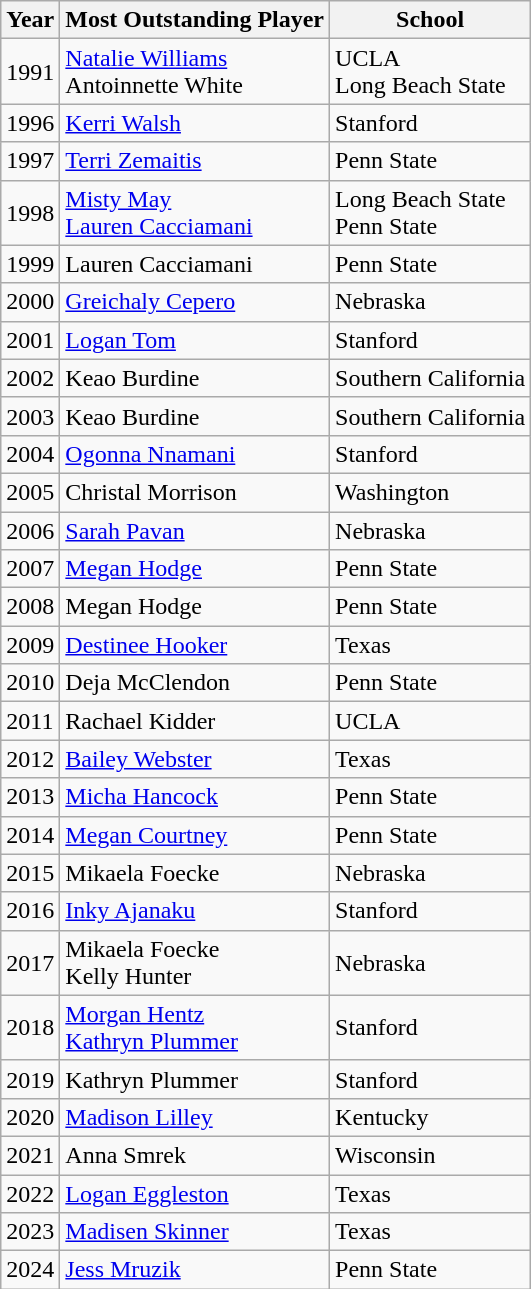<table class="wikitable">
<tr>
<th>Year</th>
<th>Most Outstanding Player</th>
<th>School</th>
</tr>
<tr>
<td>1991</td>
<td><a href='#'>Natalie Williams</a><br> Antoinnette White</td>
<td>UCLA<br> Long Beach State</td>
</tr>
<tr>
<td>1996</td>
<td><a href='#'>Kerri Walsh</a></td>
<td>Stanford</td>
</tr>
<tr>
<td>1997</td>
<td><a href='#'>Terri Zemaitis</a></td>
<td>Penn State</td>
</tr>
<tr>
<td>1998</td>
<td><a href='#'>Misty May</a><br> <a href='#'>Lauren Cacciamani</a></td>
<td>Long Beach State  <br> Penn State </td>
</tr>
<tr>
<td>1999</td>
<td>Lauren Cacciamani </td>
<td>Penn State </td>
</tr>
<tr>
<td>2000</td>
<td><a href='#'>Greichaly Cepero</a></td>
<td>Nebraska</td>
</tr>
<tr>
<td>2001</td>
<td><a href='#'>Logan Tom</a></td>
<td>Stanford </td>
</tr>
<tr>
<td>2002</td>
<td>Keao Burdine</td>
<td>Southern California</td>
</tr>
<tr>
<td>2003</td>
<td>Keao Burdine </td>
<td>Southern California </td>
</tr>
<tr>
<td>2004</td>
<td><a href='#'>Ogonna Nnamani</a></td>
<td>Stanford </td>
</tr>
<tr>
<td>2005</td>
<td>Christal Morrison</td>
<td>Washington</td>
</tr>
<tr>
<td>2006</td>
<td><a href='#'>Sarah Pavan</a></td>
<td>Nebraska </td>
</tr>
<tr>
<td>2007</td>
<td><a href='#'>Megan Hodge</a></td>
<td>Penn State </td>
</tr>
<tr>
<td>2008</td>
<td>Megan Hodge </td>
<td>Penn State </td>
</tr>
<tr>
<td>2009</td>
<td><a href='#'>Destinee Hooker</a></td>
<td>Texas</td>
</tr>
<tr>
<td>2010</td>
<td>Deja McClendon</td>
<td>Penn State </td>
</tr>
<tr>
<td>2011</td>
<td>Rachael Kidder</td>
<td>UCLA </td>
</tr>
<tr>
<td>2012</td>
<td><a href='#'>Bailey Webster</a></td>
<td>Texas </td>
</tr>
<tr>
<td>2013</td>
<td><a href='#'>Micha Hancock</a></td>
<td>Penn State </td>
</tr>
<tr>
<td>2014</td>
<td><a href='#'>Megan Courtney</a></td>
<td>Penn State </td>
</tr>
<tr>
<td>2015</td>
<td>Mikaela Foecke</td>
<td>Nebraska </td>
</tr>
<tr>
<td>2016</td>
<td><a href='#'>Inky Ajanaku</a></td>
<td>Stanford </td>
</tr>
<tr>
<td>2017</td>
<td>Mikaela Foecke <br>Kelly Hunter</td>
<td>Nebraska </td>
</tr>
<tr>
<td>2018</td>
<td><a href='#'>Morgan Hentz</a><br><a href='#'>Kathryn Plummer</a></td>
<td>Stanford </td>
</tr>
<tr>
<td>2019</td>
<td>Kathryn Plummer </td>
<td>Stanford </td>
</tr>
<tr>
<td>2020</td>
<td><a href='#'>Madison Lilley</a></td>
<td>Kentucky</td>
</tr>
<tr>
<td>2021</td>
<td>Anna Smrek</td>
<td>Wisconsin</td>
</tr>
<tr>
<td>2022</td>
<td><a href='#'>Logan Eggleston</a></td>
<td>Texas </td>
</tr>
<tr>
<td>2023</td>
<td><a href='#'>Madisen Skinner</a></td>
<td>Texas </td>
</tr>
<tr>
<td>2024</td>
<td><a href='#'>Jess Mruzik</a></td>
<td>Penn State </td>
</tr>
</table>
